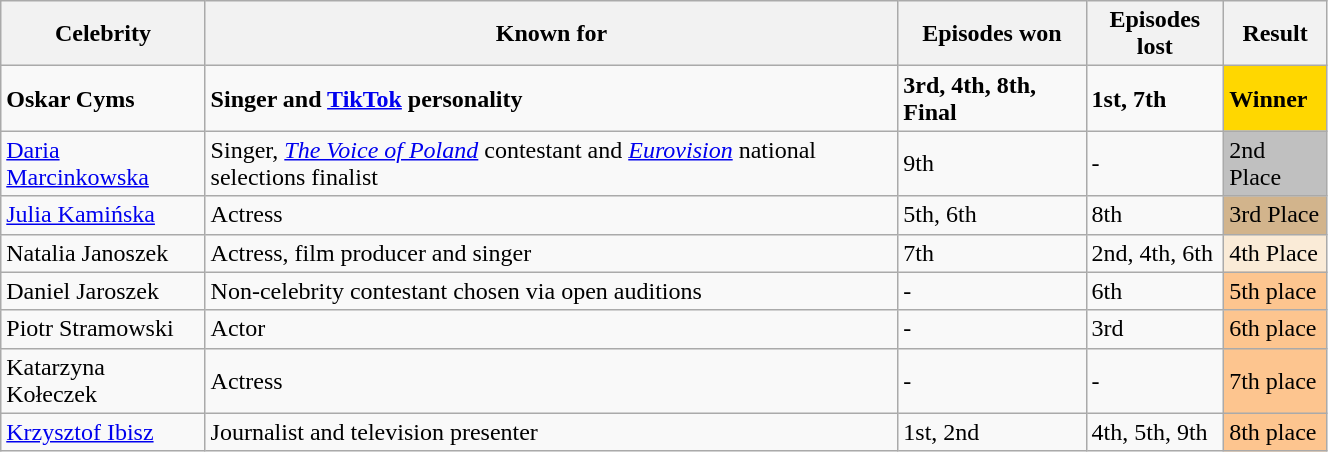<table class="wikitable" style="width:70%;">
<tr>
<th>Celebrity</th>
<th>Known for</th>
<th>Episodes won</th>
<th>Episodes lost</th>
<th>Result</th>
</tr>
<tr>
<td><strong>Oskar Cyms</strong></td>
<td><strong>Singer and <a href='#'>TikTok</a> personality</strong></td>
<td><strong>3rd, 4th, 8th, Final</strong></td>
<td><strong>1st, 7th</strong></td>
<td Bgcolor="gold"><strong>Winner</strong></td>
</tr>
<tr>
<td><a href='#'>Daria Marcinkowska</a></td>
<td>Singer, <em><a href='#'>The Voice of Poland</a></em> contestant and <em><a href='#'>Eurovision</a></em> national selections finalist</td>
<td>9th</td>
<td>-</td>
<td Bgcolor="silver">2nd Place</td>
</tr>
<tr>
<td><a href='#'>Julia Kamińska</a></td>
<td>Actress</td>
<td>5th, 6th</td>
<td>8th</td>
<td Bgcolor="tan">3rd Place</td>
</tr>
<tr>
<td>Natalia Janoszek</td>
<td>Actress, film producer and singer</td>
<td>7th</td>
<td>2nd, 4th, 6th</td>
<td Bgcolor="antiquewhite">4th Place</td>
</tr>
<tr>
<td>Daniel Jaroszek</td>
<td>Non-celebrity contestant chosen via open auditions</td>
<td>-</td>
<td>6th</td>
<td style="background:#fdc58f;">5th place</td>
</tr>
<tr>
<td>Piotr Stramowski</td>
<td>Actor</td>
<td>-</td>
<td>3rd</td>
<td style="background:#fdc58f;">6th place</td>
</tr>
<tr>
<td>Katarzyna Kołeczek</td>
<td>Actress</td>
<td>-</td>
<td>-</td>
<td style="background:#fdc58f;">7th place</td>
</tr>
<tr>
<td><a href='#'>Krzysztof Ibisz</a></td>
<td>Journalist and television presenter</td>
<td>1st, 2nd</td>
<td>4th, 5th, 9th</td>
<td style="background:#fdc58f;">8th place</td>
</tr>
</table>
